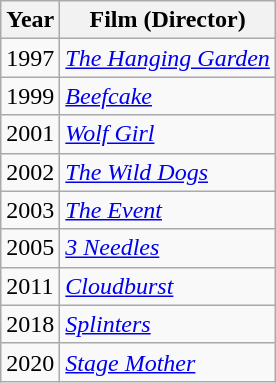<table class="wikitable">
<tr>
<th>Year</th>
<th>Film (Director)</th>
</tr>
<tr>
<td>1997</td>
<td><em><a href='#'>The Hanging Garden</a></em></td>
</tr>
<tr>
<td>1999</td>
<td><em><a href='#'>Beefcake</a></em></td>
</tr>
<tr>
<td>2001</td>
<td><em><a href='#'>Wolf Girl</a></em></td>
</tr>
<tr>
<td>2002</td>
<td><em><a href='#'>The Wild Dogs</a></em></td>
</tr>
<tr>
<td>2003</td>
<td><em><a href='#'>The Event</a></em></td>
</tr>
<tr>
<td>2005</td>
<td><em><a href='#'>3 Needles</a></em></td>
</tr>
<tr>
<td>2011</td>
<td><em><a href='#'>Cloudburst</a></em></td>
</tr>
<tr>
<td>2018</td>
<td><em><a href='#'>Splinters</a></em></td>
</tr>
<tr>
<td>2020</td>
<td><em><a href='#'>Stage Mother</a></em></td>
</tr>
</table>
